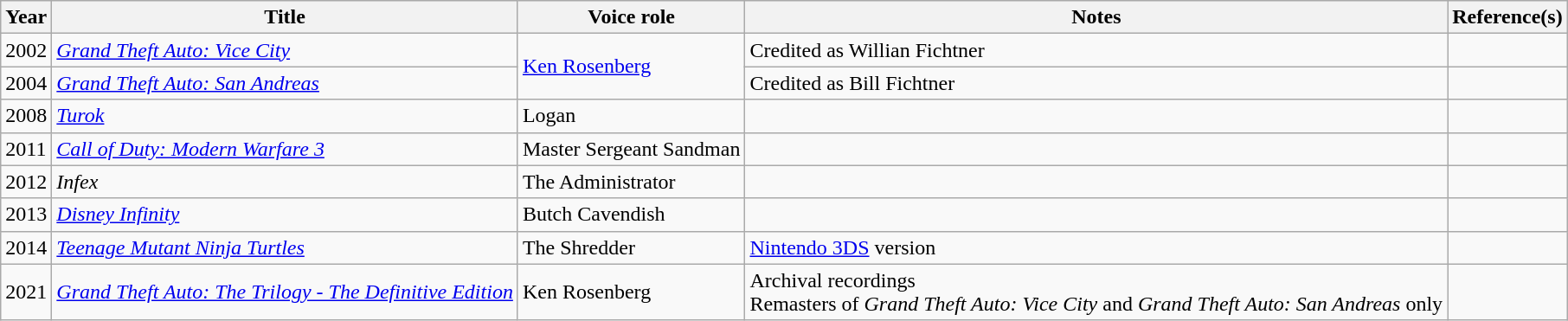<table class="wikitable sortable">
<tr>
<th scope="col">Year</th>
<th scope="col">Title</th>
<th scope="col">Voice role</th>
<th scope="col" class="unsortable">Notes</th>
<th scope="col" class="unsortable">Reference(s)</th>
</tr>
<tr>
<td>2002</td>
<td><em><a href='#'>Grand Theft Auto: Vice City</a></em></td>
<td rowspan="2"><a href='#'>Ken Rosenberg</a></td>
<td>Credited as Willian Fichtner</td>
<td></td>
</tr>
<tr>
<td>2004</td>
<td><em><a href='#'>Grand Theft Auto: San Andreas</a></em></td>
<td>Credited as Bill Fichtner</td>
<td></td>
</tr>
<tr>
<td>2008</td>
<td><em><a href='#'>Turok</a></em></td>
<td>Logan</td>
<td></td>
<td></td>
</tr>
<tr>
<td>2011</td>
<td><em><a href='#'>Call of Duty: Modern Warfare 3</a></em></td>
<td>Master Sergeant Sandman</td>
<td></td>
<td></td>
</tr>
<tr>
<td>2012</td>
<td><em>Infex</em></td>
<td>The Administrator</td>
<td></td>
<td></td>
</tr>
<tr>
<td>2013</td>
<td><em><a href='#'>Disney Infinity</a></em></td>
<td>Butch Cavendish</td>
<td></td>
<td></td>
</tr>
<tr>
<td>2014</td>
<td><em><a href='#'>Teenage Mutant Ninja Turtles</a></em></td>
<td>The Shredder</td>
<td><a href='#'>Nintendo 3DS</a> version</td>
<td></td>
</tr>
<tr>
<td>2021</td>
<td><em><a href='#'>Grand Theft Auto: The Trilogy - The Definitive Edition</a></em></td>
<td>Ken Rosenberg</td>
<td>Archival recordings<br>Remasters of <em>Grand Theft Auto: Vice City</em> and <em>Grand Theft Auto: San Andreas</em> only</td>
<td></td>
</tr>
</table>
